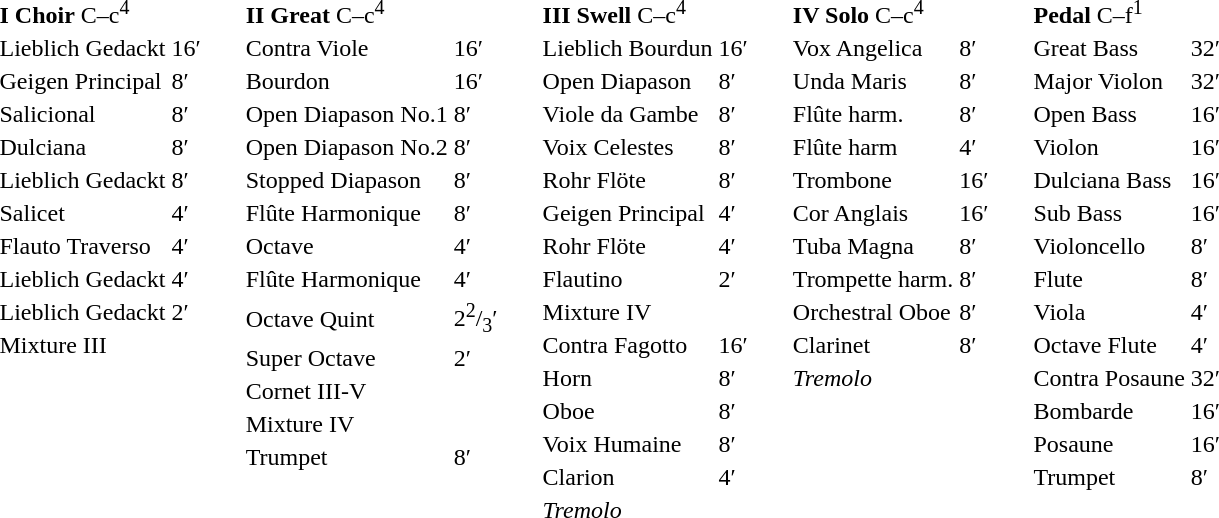<table border="0" cellspacing="20" cellpadding="12" style="border-collapse:collapse;">
<tr>
<td style="vertical-align:top"><br><table border="0">
<tr>
<td colspan=4><strong>I Choir</strong> C–c<sup>4</sup><br></td>
</tr>
<tr>
<td>Lieblich Gedackt</td>
<td>16′</td>
</tr>
<tr>
<td>Geigen Principal</td>
<td>8′</td>
</tr>
<tr>
<td>Salicional</td>
<td>8′</td>
</tr>
<tr>
<td>Dulciana</td>
<td>8′</td>
</tr>
<tr>
<td>Lieblich Gedackt</td>
<td>8′</td>
</tr>
<tr>
<td>Salicet</td>
<td>4′</td>
</tr>
<tr>
<td>Flauto Traverso</td>
<td>4′</td>
</tr>
<tr>
<td>Lieblich Gedackt</td>
<td>4′</td>
</tr>
<tr>
<td>Lieblich Gedackt</td>
<td>2′</td>
</tr>
<tr>
<td>Mixture	III</td>
</tr>
</table>
</td>
<td style="vertical-align:top"><br><table border="0">
<tr>
<td colspan=4><strong>II Great</strong> C–c<sup>4</sup><br></td>
</tr>
<tr>
<td>Contra Viole</td>
<td>16′</td>
</tr>
<tr>
<td>Bourdon</td>
<td>16′</td>
</tr>
<tr>
<td>Open Diapason No.1</td>
<td>8′</td>
</tr>
<tr>
<td>Open Diapason No.2</td>
<td>8′</td>
</tr>
<tr>
<td>Stopped Diapason</td>
<td>8′</td>
</tr>
<tr>
<td>Flûte Harmonique</td>
<td>8′</td>
</tr>
<tr>
<td>Octave</td>
<td>4′</td>
</tr>
<tr>
<td>Flûte Harmonique</td>
<td>4′</td>
</tr>
<tr>
<td>Octave Quint</td>
<td>2<sup>2</sup>/<sub>3</sub>′</td>
</tr>
<tr>
<td>Super Octave</td>
<td>2′</td>
</tr>
<tr>
<td>Cornet	III-V</td>
</tr>
<tr>
<td>Mixture	IV</td>
</tr>
<tr>
<td>Trumpet</td>
<td>8′</td>
</tr>
</table>
</td>
<td style="vertical-align:top"><br><table border="0">
<tr>
<td colspan=4><strong>III Swell</strong> C–c<sup>4</sup><br></td>
</tr>
<tr>
<td>Lieblich Bourdun</td>
<td>16′</td>
</tr>
<tr>
<td>Open Diapason</td>
<td>8′</td>
</tr>
<tr>
<td>Viole da Gambe</td>
<td>8′</td>
</tr>
<tr>
<td>Voix Celestes</td>
<td>8′</td>
</tr>
<tr>
<td>Rohr Flöte</td>
<td>8′</td>
</tr>
<tr>
<td>Geigen Principal</td>
<td>4′</td>
</tr>
<tr>
<td>Rohr Flöte</td>
<td>4′</td>
</tr>
<tr>
<td>Flautino</td>
<td>2′</td>
</tr>
<tr>
<td>Mixture	IV</td>
</tr>
<tr>
<td>Contra Fagotto</td>
<td>16′</td>
</tr>
<tr>
<td>Horn</td>
<td>8′</td>
</tr>
<tr>
<td>Oboe</td>
<td>8′</td>
</tr>
<tr>
<td>Voix Humaine</td>
<td>8′</td>
</tr>
<tr>
<td>Clarion</td>
<td>4′</td>
</tr>
<tr>
<td><em>Tremolo</em></td>
</tr>
</table>
</td>
<td style="vertical-align:top"><br><table border="0">
<tr>
<td colspan=4><strong>IV Solo</strong> C–c<sup>4</sup><br></td>
</tr>
<tr>
<td>Vox Angelica</td>
<td>8′</td>
</tr>
<tr>
<td>Unda Maris</td>
<td>8′</td>
</tr>
<tr>
<td>Flûte harm.</td>
<td>8′</td>
</tr>
<tr>
<td>Flûte harm</td>
<td>4′</td>
</tr>
<tr>
<td>Trombone</td>
<td>16′</td>
</tr>
<tr>
<td>Cor Anglais</td>
<td>16′</td>
</tr>
<tr>
<td>Tuba Magna</td>
<td>8′</td>
</tr>
<tr>
<td>Trompette harm.</td>
<td>8′</td>
</tr>
<tr>
<td>Orchestral Oboe</td>
<td>8′</td>
</tr>
<tr>
<td>Clarinet</td>
<td>8′</td>
</tr>
<tr>
<td><em>Tremolo</em></td>
</tr>
</table>
</td>
<td style="vertical-align:top"><br><table border="0">
<tr>
<td colspan=4><strong>Pedal</strong> C–f<sup>1</sup><br></td>
</tr>
<tr>
<td>Great Bass</td>
<td>32′</td>
</tr>
<tr>
<td>Major Violon</td>
<td>32′</td>
</tr>
<tr>
<td>Open Bass</td>
<td>16′</td>
</tr>
<tr>
<td>Violon</td>
<td>16′</td>
</tr>
<tr>
<td>Dulciana Bass</td>
<td>16′</td>
</tr>
<tr>
<td>Sub Bass</td>
<td>16′</td>
</tr>
<tr>
<td>Violoncello</td>
<td>8′</td>
</tr>
<tr>
<td>Flute</td>
<td>8′</td>
</tr>
<tr>
<td>Viola</td>
<td>4′</td>
</tr>
<tr>
<td>Octave Flute</td>
<td>4′</td>
</tr>
<tr>
<td>Contra Posaune</td>
<td>32′</td>
</tr>
<tr>
<td>Bombarde</td>
<td>16′</td>
</tr>
<tr>
<td>Posaune</td>
<td>16′</td>
</tr>
<tr>
<td>Trumpet</td>
<td>8′</td>
</tr>
</table>
</td>
</tr>
</table>
